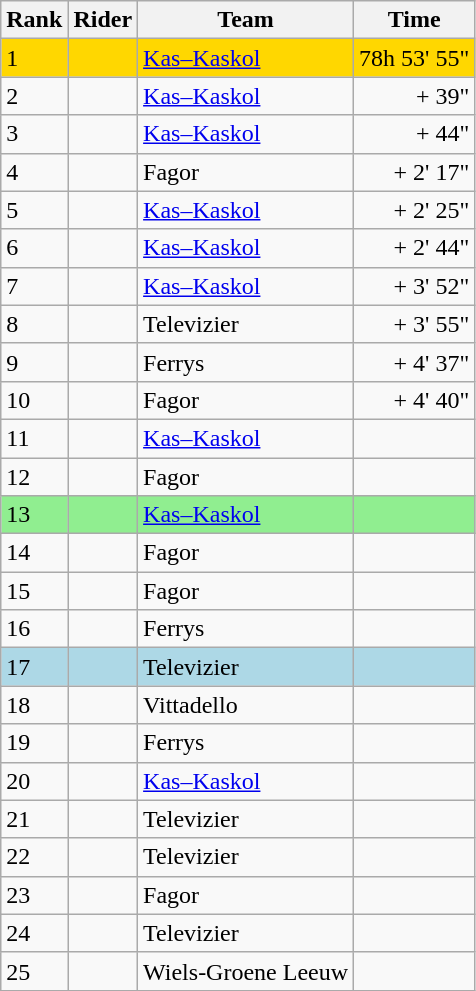<table class="wikitable">
<tr>
<th>Rank</th>
<th>Rider</th>
<th>Team</th>
<th>Time</th>
</tr>
<tr bgcolor=gold>
<td>1</td>
<td></td>
<td><a href='#'>Kas–Kaskol</a></td>
<td align="right">78h 53' 55"</td>
</tr>
<tr>
<td>2</td>
<td></td>
<td><a href='#'>Kas–Kaskol</a></td>
<td align="right">+ 39"</td>
</tr>
<tr>
<td>3</td>
<td></td>
<td><a href='#'>Kas–Kaskol</a></td>
<td align="right">+ 44"</td>
</tr>
<tr>
<td>4</td>
<td></td>
<td>Fagor</td>
<td align="right">+ 2' 17"</td>
</tr>
<tr>
<td>5</td>
<td></td>
<td><a href='#'>Kas–Kaskol</a></td>
<td align="right">+ 2' 25"</td>
</tr>
<tr>
<td>6</td>
<td></td>
<td><a href='#'>Kas–Kaskol</a></td>
<td align="right">+ 2' 44"</td>
</tr>
<tr>
<td>7</td>
<td></td>
<td><a href='#'>Kas–Kaskol</a></td>
<td align="right">+ 3' 52"</td>
</tr>
<tr>
<td>8</td>
<td></td>
<td>Televizier</td>
<td align="right">+ 3' 55"</td>
</tr>
<tr>
<td>9</td>
<td></td>
<td>Ferrys</td>
<td align="right">+ 4' 37"</td>
</tr>
<tr>
<td>10</td>
<td></td>
<td>Fagor</td>
<td align="right">+ 4' 40"</td>
</tr>
<tr>
<td>11</td>
<td></td>
<td><a href='#'>Kas–Kaskol</a></td>
<td align="right"></td>
</tr>
<tr>
<td>12</td>
<td></td>
<td>Fagor</td>
<td align="right"></td>
</tr>
<tr bgcolor=lightgreen>
<td>13</td>
<td></td>
<td><a href='#'>Kas–Kaskol</a></td>
<td align="right"></td>
</tr>
<tr>
<td>14</td>
<td></td>
<td>Fagor</td>
<td align="right"></td>
</tr>
<tr>
<td>15</td>
<td></td>
<td>Fagor</td>
<td align="right"></td>
</tr>
<tr>
<td>16</td>
<td></td>
<td>Ferrys</td>
<td align="right"></td>
</tr>
<tr bgcolor=lightblue>
<td>17</td>
<td></td>
<td>Televizier</td>
<td align="right"></td>
</tr>
<tr>
<td>18</td>
<td></td>
<td>Vittadello</td>
<td align="right"></td>
</tr>
<tr>
<td>19</td>
<td></td>
<td>Ferrys</td>
<td align="right"></td>
</tr>
<tr>
<td>20</td>
<td></td>
<td><a href='#'>Kas–Kaskol</a></td>
<td align="right"></td>
</tr>
<tr>
<td>21</td>
<td></td>
<td>Televizier</td>
<td align="right"></td>
</tr>
<tr>
<td>22</td>
<td></td>
<td>Televizier</td>
<td align="right"></td>
</tr>
<tr>
<td>23</td>
<td></td>
<td>Fagor</td>
<td align="right"></td>
</tr>
<tr>
<td>24</td>
<td></td>
<td>Televizier</td>
<td align="right"></td>
</tr>
<tr>
<td>25</td>
<td></td>
<td>Wiels-Groene Leeuw</td>
<td align="right"></td>
</tr>
</table>
